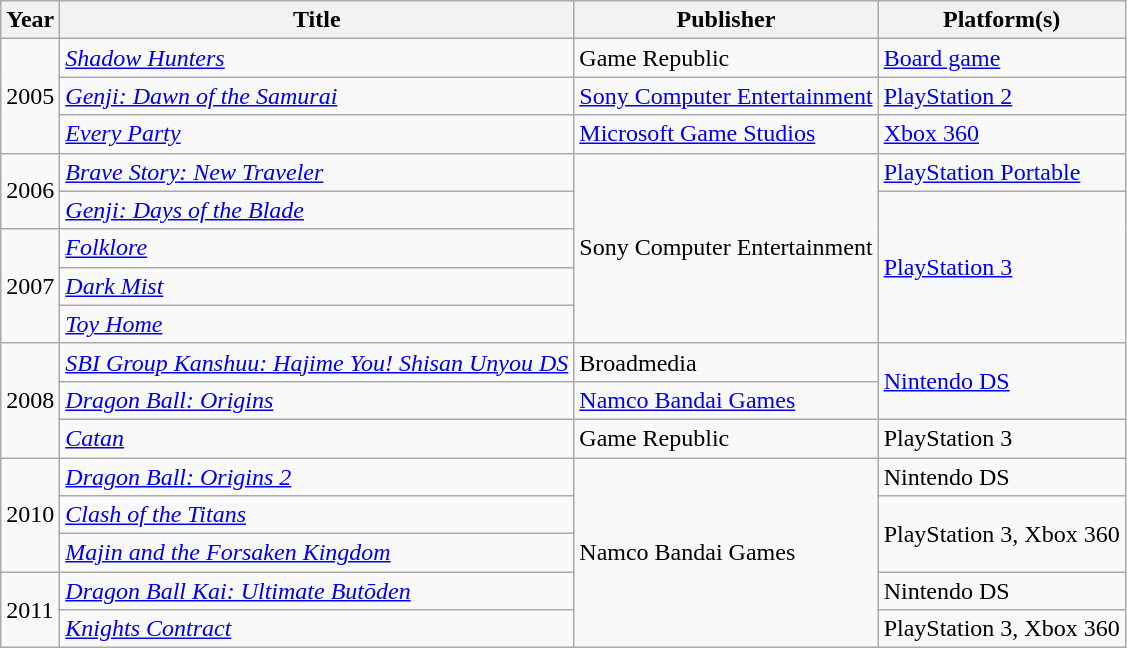<table class="wikitable">
<tr>
<th>Year</th>
<th>Title</th>
<th>Publisher</th>
<th>Platform(s)</th>
</tr>
<tr>
<td rowspan="3">2005</td>
<td><em><a href='#'>Shadow Hunters</a></em></td>
<td>Game Republic</td>
<td><a href='#'>Board game</a></td>
</tr>
<tr>
<td><em><a href='#'>Genji: Dawn of the Samurai</a></em></td>
<td><a href='#'>Sony Computer Entertainment</a></td>
<td><a href='#'>PlayStation 2</a></td>
</tr>
<tr>
<td><em><a href='#'>Every Party</a></em></td>
<td><a href='#'>Microsoft Game Studios</a></td>
<td><a href='#'>Xbox 360</a></td>
</tr>
<tr>
<td rowspan="2">2006</td>
<td><em><a href='#'>Brave Story: New Traveler</a></em></td>
<td rowspan="5">Sony Computer Entertainment</td>
<td><a href='#'>PlayStation Portable</a></td>
</tr>
<tr>
<td><em><a href='#'>Genji: Days of the Blade</a></em></td>
<td rowspan="4"><a href='#'>PlayStation 3</a></td>
</tr>
<tr>
<td rowspan="3">2007</td>
<td><em><a href='#'>Folklore</a></em></td>
</tr>
<tr>
<td><em><a href='#'>Dark Mist</a></em></td>
</tr>
<tr>
<td><em><a href='#'>Toy Home</a></em></td>
</tr>
<tr>
<td rowspan="3">2008</td>
<td><em><a href='#'>SBI Group Kanshuu: Hajime You! Shisan Unyou DS</a></em></td>
<td>Broadmedia</td>
<td rowspan="2"><a href='#'>Nintendo DS</a></td>
</tr>
<tr>
<td><em><a href='#'>Dragon Ball: Origins</a></em></td>
<td><a href='#'>Namco Bandai Games</a></td>
</tr>
<tr>
<td><em><a href='#'>Catan</a></em></td>
<td>Game Republic</td>
<td>PlayStation 3</td>
</tr>
<tr>
<td rowspan="3">2010</td>
<td><em><a href='#'>Dragon Ball: Origins 2</a></em></td>
<td rowspan="5">Namco Bandai Games</td>
<td>Nintendo DS</td>
</tr>
<tr>
<td><em><a href='#'>Clash of the Titans</a></em></td>
<td rowspan="2">PlayStation 3, Xbox 360</td>
</tr>
<tr>
<td><em><a href='#'>Majin and the Forsaken Kingdom</a></em></td>
</tr>
<tr>
<td rowspan="2">2011</td>
<td><em><a href='#'>Dragon Ball Kai: Ultimate Butōden</a></em></td>
<td>Nintendo DS</td>
</tr>
<tr>
<td><em><a href='#'>Knights Contract</a></em></td>
<td>PlayStation 3, Xbox 360</td>
</tr>
</table>
